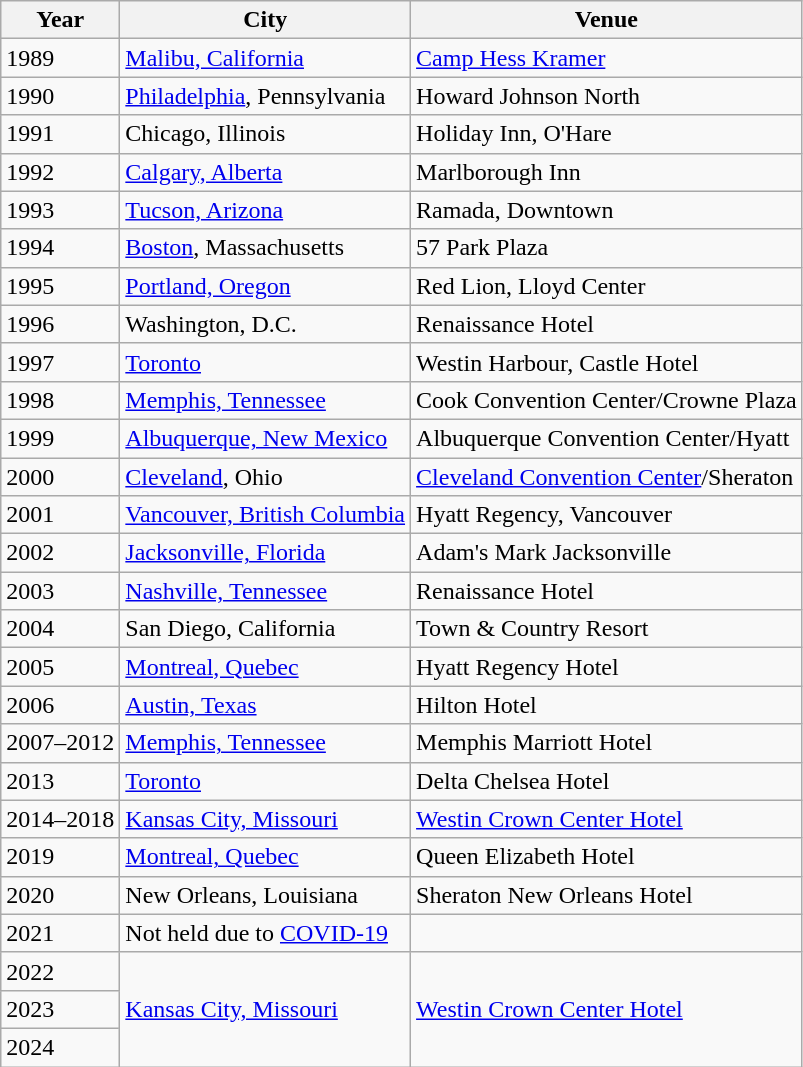<table class="wikitable">
<tr>
<th>Year</th>
<th>City</th>
<th>Venue</th>
</tr>
<tr>
<td>1989</td>
<td><a href='#'>Malibu, California</a></td>
<td><a href='#'>Camp Hess Kramer</a></td>
</tr>
<tr>
<td>1990</td>
<td><a href='#'>Philadelphia</a>, Pennsylvania</td>
<td>Howard Johnson North</td>
</tr>
<tr>
<td>1991</td>
<td>Chicago, Illinois</td>
<td>Holiday Inn, O'Hare</td>
</tr>
<tr>
<td>1992</td>
<td><a href='#'>Calgary, Alberta</a></td>
<td>Marlborough Inn</td>
</tr>
<tr>
<td>1993</td>
<td><a href='#'>Tucson, Arizona</a></td>
<td>Ramada, Downtown</td>
</tr>
<tr>
<td>1994</td>
<td><a href='#'>Boston</a>, Massachusetts</td>
<td>57 Park Plaza</td>
</tr>
<tr>
<td>1995</td>
<td><a href='#'>Portland, Oregon</a></td>
<td>Red Lion, Lloyd Center</td>
</tr>
<tr>
<td>1996</td>
<td>Washington, D.C.</td>
<td>Renaissance Hotel</td>
</tr>
<tr>
<td>1997</td>
<td><a href='#'>Toronto</a></td>
<td>Westin Harbour, Castle Hotel</td>
</tr>
<tr>
<td>1998</td>
<td><a href='#'>Memphis, Tennessee</a></td>
<td>Cook Convention Center/Crowne Plaza</td>
</tr>
<tr>
<td>1999</td>
<td><a href='#'>Albuquerque, New Mexico</a></td>
<td>Albuquerque Convention Center/Hyatt</td>
</tr>
<tr>
<td>2000</td>
<td><a href='#'>Cleveland</a>, Ohio</td>
<td><a href='#'>Cleveland Convention Center</a>/Sheraton</td>
</tr>
<tr>
<td>2001</td>
<td><a href='#'>Vancouver, British Columbia</a></td>
<td>Hyatt Regency, Vancouver</td>
</tr>
<tr>
<td>2002</td>
<td><a href='#'>Jacksonville, Florida</a></td>
<td>Adam's Mark Jacksonville</td>
</tr>
<tr>
<td>2003</td>
<td><a href='#'>Nashville, Tennessee</a></td>
<td>Renaissance Hotel</td>
</tr>
<tr>
<td>2004</td>
<td>San Diego, California</td>
<td>Town & Country Resort</td>
</tr>
<tr>
<td>2005</td>
<td><a href='#'>Montreal, Quebec</a></td>
<td>Hyatt Regency Hotel</td>
</tr>
<tr>
<td>2006</td>
<td><a href='#'>Austin, Texas</a></td>
<td>Hilton Hotel</td>
</tr>
<tr>
<td>2007–2012</td>
<td><a href='#'>Memphis, Tennessee</a></td>
<td>Memphis Marriott Hotel</td>
</tr>
<tr>
<td>2013</td>
<td><a href='#'>Toronto</a></td>
<td>Delta Chelsea Hotel</td>
</tr>
<tr>
<td>2014–2018</td>
<td><a href='#'>Kansas City, Missouri</a></td>
<td><a href='#'>Westin Crown Center Hotel</a></td>
</tr>
<tr>
<td>2019</td>
<td><a href='#'>Montreal, Quebec</a></td>
<td>Queen Elizabeth Hotel</td>
</tr>
<tr>
<td>2020</td>
<td>New Orleans, Louisiana</td>
<td>Sheraton New Orleans Hotel</td>
</tr>
<tr>
<td>2021</td>
<td>Not held due to <a href='#'>COVID-19</a></td>
<td></td>
</tr>
<tr>
<td>2022</td>
<td rowspan=3><a href='#'>Kansas City, Missouri</a></td>
<td rowspan=3><a href='#'>Westin Crown Center Hotel</a></td>
</tr>
<tr>
<td>2023</td>
</tr>
<tr>
<td>2024</td>
</tr>
</table>
